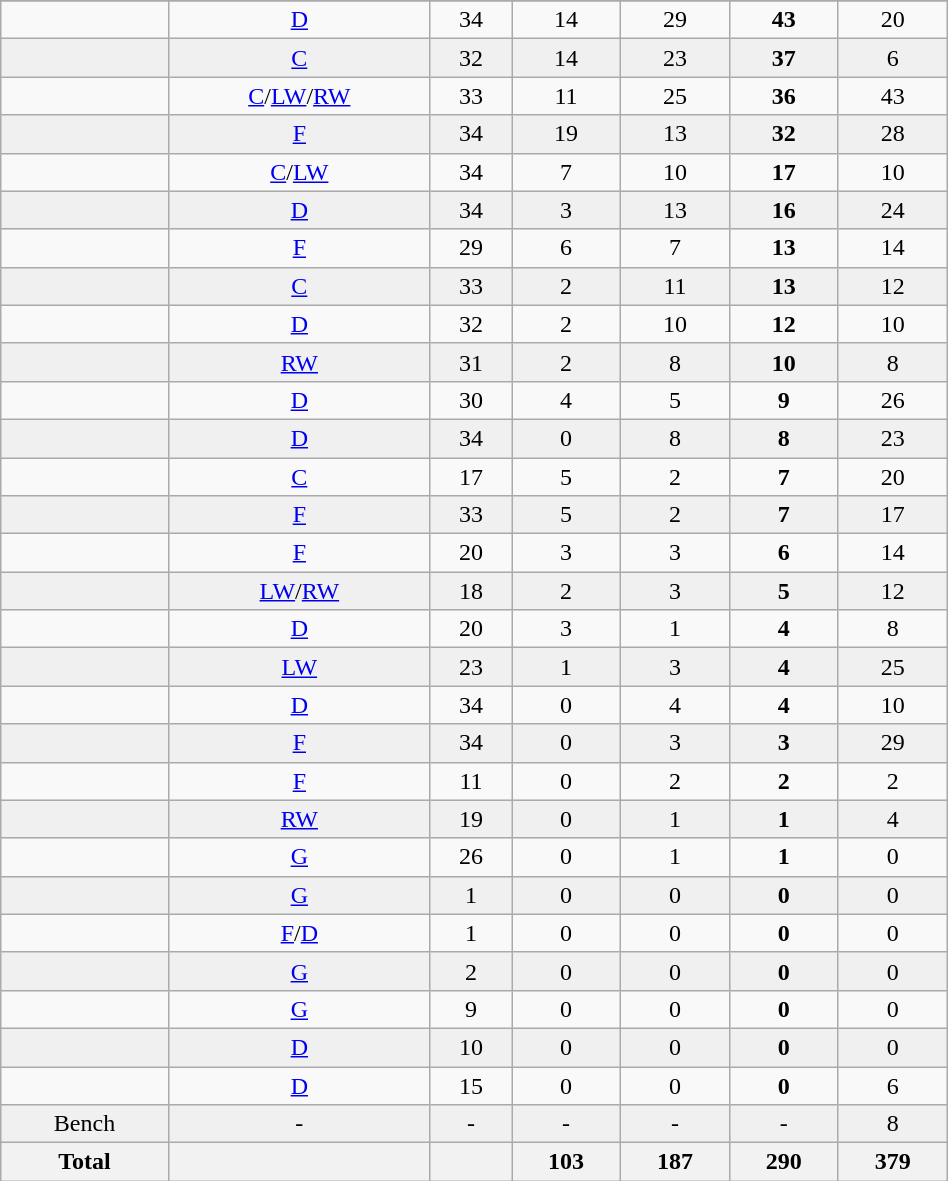<table class="wikitable sortable" width ="50%">
<tr align="center">
</tr>
<tr align="center" bgcolor="">
<td></td>
<td><a href='#'>D</a></td>
<td>34</td>
<td>14</td>
<td>29</td>
<td><strong>43</strong></td>
<td>20</td>
</tr>
<tr align="center" bgcolor="f0f0f0">
<td></td>
<td><a href='#'>C</a></td>
<td>32</td>
<td>14</td>
<td>23</td>
<td><strong>37</strong></td>
<td>6</td>
</tr>
<tr align="center" bgcolor="">
<td></td>
<td><a href='#'>C</a>/<a href='#'>LW</a>/<a href='#'>RW</a></td>
<td>33</td>
<td>11</td>
<td>25</td>
<td><strong>36</strong></td>
<td>43</td>
</tr>
<tr align="center" bgcolor="f0f0f0">
<td></td>
<td><a href='#'>F</a></td>
<td>34</td>
<td>19</td>
<td>13</td>
<td><strong>32</strong></td>
<td>28</td>
</tr>
<tr align="center" bgcolor="">
<td></td>
<td><a href='#'>C</a>/<a href='#'>LW</a></td>
<td>34</td>
<td>7</td>
<td>10</td>
<td><strong>17</strong></td>
<td>10</td>
</tr>
<tr align="center" bgcolor="f0f0f0">
<td></td>
<td><a href='#'>D</a></td>
<td>34</td>
<td>3</td>
<td>13</td>
<td><strong>16</strong></td>
<td>24</td>
</tr>
<tr align="center" bgcolor="">
<td></td>
<td><a href='#'>F</a></td>
<td>29</td>
<td>6</td>
<td>7</td>
<td><strong>13</strong></td>
<td>14</td>
</tr>
<tr align="center" bgcolor="f0f0f0">
<td></td>
<td><a href='#'>C</a></td>
<td>33</td>
<td>2</td>
<td>11</td>
<td><strong>13</strong></td>
<td>12</td>
</tr>
<tr align="center" bgcolor="">
<td></td>
<td><a href='#'>D</a></td>
<td>32</td>
<td>2</td>
<td>10</td>
<td><strong>12</strong></td>
<td>10</td>
</tr>
<tr align="center" bgcolor="f0f0f0">
<td></td>
<td><a href='#'>RW</a></td>
<td>31</td>
<td>2</td>
<td>8</td>
<td><strong>10</strong></td>
<td>8</td>
</tr>
<tr align="center" bgcolor="">
<td></td>
<td><a href='#'>D</a></td>
<td>30</td>
<td>4</td>
<td>5</td>
<td><strong>9</strong></td>
<td>26</td>
</tr>
<tr align="center" bgcolor="f0f0f0">
<td></td>
<td><a href='#'>D</a></td>
<td>34</td>
<td>0</td>
<td>8</td>
<td><strong>8</strong></td>
<td>23</td>
</tr>
<tr align="center" bgcolor="">
<td></td>
<td><a href='#'>C</a></td>
<td>17</td>
<td>5</td>
<td>2</td>
<td><strong>7</strong></td>
<td>20</td>
</tr>
<tr align="center" bgcolor="f0f0f0">
<td></td>
<td><a href='#'>F</a></td>
<td>33</td>
<td>5</td>
<td>2</td>
<td><strong>7</strong></td>
<td>17</td>
</tr>
<tr align="center" bgcolor="">
<td></td>
<td><a href='#'>F</a></td>
<td>20</td>
<td>3</td>
<td>3</td>
<td><strong>6</strong></td>
<td>14</td>
</tr>
<tr align="center" bgcolor="f0f0f0">
<td></td>
<td><a href='#'>LW</a>/<a href='#'>RW</a></td>
<td>18</td>
<td>2</td>
<td>3</td>
<td><strong>5</strong></td>
<td>12</td>
</tr>
<tr align="center" bgcolor="">
<td></td>
<td><a href='#'>D</a></td>
<td>20</td>
<td>3</td>
<td>1</td>
<td><strong>4</strong></td>
<td>8</td>
</tr>
<tr align="center" bgcolor="f0f0f0">
<td></td>
<td><a href='#'>LW</a></td>
<td>23</td>
<td>1</td>
<td>3</td>
<td><strong>4</strong></td>
<td>25</td>
</tr>
<tr align="center" bgcolor="">
<td></td>
<td><a href='#'>D</a></td>
<td>34</td>
<td>0</td>
<td>4</td>
<td><strong>4</strong></td>
<td>10</td>
</tr>
<tr align="center" bgcolor="f0f0f0">
<td></td>
<td><a href='#'>F</a></td>
<td>34</td>
<td>0</td>
<td>3</td>
<td><strong>3</strong></td>
<td>29</td>
</tr>
<tr align="center" bgcolor="">
<td></td>
<td><a href='#'>F</a></td>
<td>11</td>
<td>0</td>
<td>2</td>
<td><strong>2</strong></td>
<td>2</td>
</tr>
<tr align="center" bgcolor="f0f0f0">
<td></td>
<td><a href='#'>RW</a></td>
<td>19</td>
<td>0</td>
<td>1</td>
<td><strong>1</strong></td>
<td>4</td>
</tr>
<tr align="center" bgcolor="">
<td></td>
<td><a href='#'>G</a></td>
<td>26</td>
<td>0</td>
<td>1</td>
<td><strong>1</strong></td>
<td>0</td>
</tr>
<tr align="center" bgcolor="f0f0f0">
<td></td>
<td><a href='#'>G</a></td>
<td>1</td>
<td>0</td>
<td>0</td>
<td><strong>0</strong></td>
<td>0</td>
</tr>
<tr align="center" bgcolor="">
<td></td>
<td><a href='#'>F</a>/<a href='#'>D</a></td>
<td>1</td>
<td>0</td>
<td>0</td>
<td><strong>0</strong></td>
<td>0</td>
</tr>
<tr align="center" bgcolor="f0f0f0">
<td></td>
<td><a href='#'>G</a></td>
<td>2</td>
<td>0</td>
<td>0</td>
<td><strong>0</strong></td>
<td>0</td>
</tr>
<tr align="center" bgcolor="">
<td></td>
<td><a href='#'>G</a></td>
<td>9</td>
<td>0</td>
<td>0</td>
<td><strong>0</strong></td>
<td>0</td>
</tr>
<tr align="center" bgcolor="f0f0f0">
<td></td>
<td><a href='#'>D</a></td>
<td>10</td>
<td>0</td>
<td>0</td>
<td><strong>0</strong></td>
<td>0</td>
</tr>
<tr align="center" bgcolor="">
<td></td>
<td><a href='#'>D</a></td>
<td>15</td>
<td>0</td>
<td>0</td>
<td><strong>0</strong></td>
<td>6</td>
</tr>
<tr align="center" bgcolor="f0f0f0">
<td>Bench</td>
<td>-</td>
<td>-</td>
<td>-</td>
<td>-</td>
<td>-</td>
<td>8</td>
</tr>
<tr>
<th>Total</th>
<th></th>
<th></th>
<th>103</th>
<th>187</th>
<th>290</th>
<th>379</th>
</tr>
</table>
